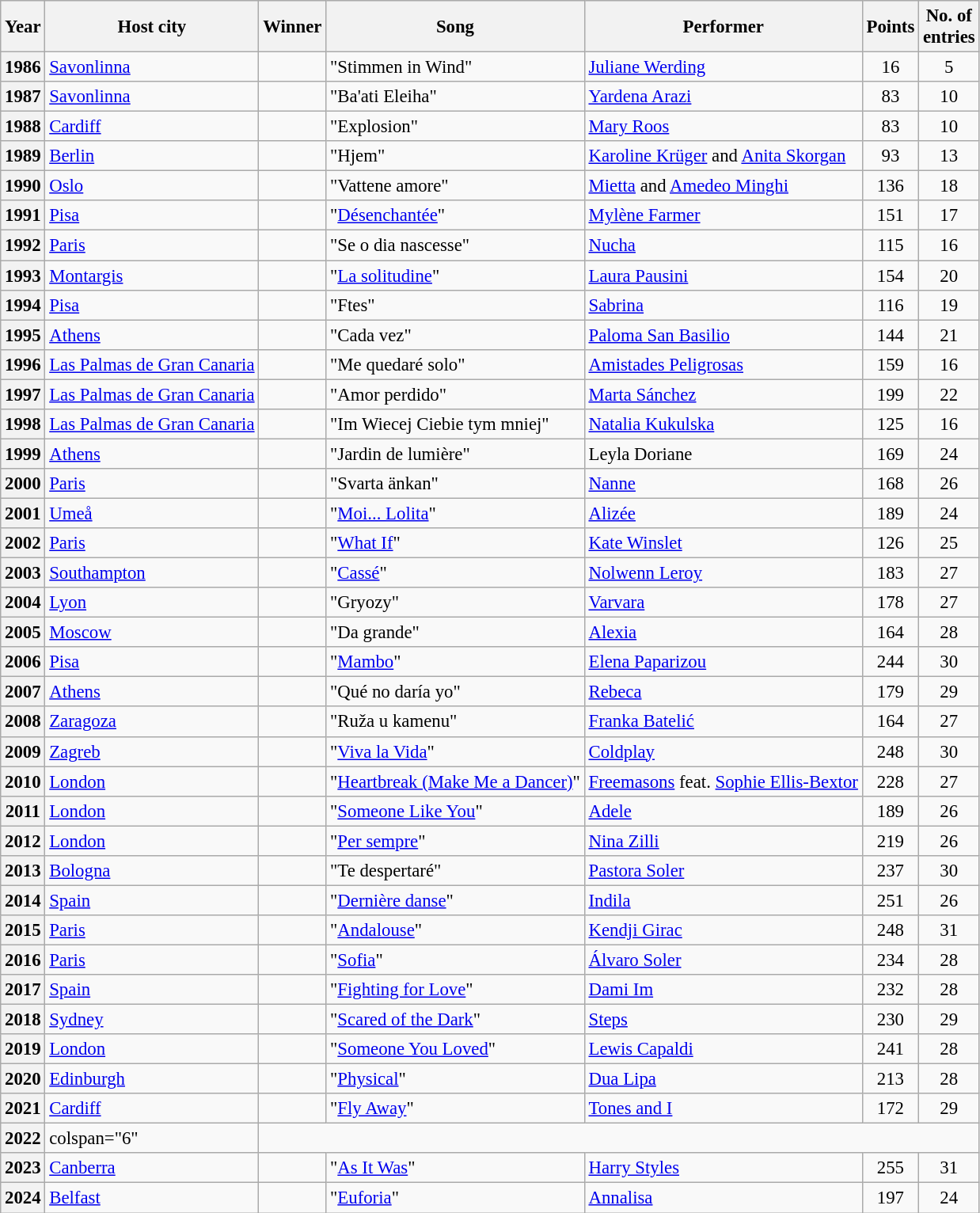<table class="wikitable sortable" style="font-size: 95%">
<tr style="background:#efefef">
<th>Year</th>
<th>Host city</th>
<th>Winner</th>
<th>Song</th>
<th>Performer</th>
<th>Points</th>
<th>No. of<br>entries</th>
</tr>
<tr>
<th>1986</th>
<td> <a href='#'>Savonlinna</a></td>
<td></td>
<td>"Stimmen in Wind"</td>
<td><a href='#'>Juliane Werding</a></td>
<td align=center>16</td>
<td align=center>5</td>
</tr>
<tr>
<th>1987</th>
<td> <a href='#'>Savonlinna</a></td>
<td></td>
<td>"Ba'ati Eleiha" </td>
<td><a href='#'>Yardena Arazi</a></td>
<td align=center>83</td>
<td align=center>10</td>
</tr>
<tr>
<th>1988</th>
<td> <a href='#'>Cardiff</a></td>
<td></td>
<td>"Explosion"</td>
<td><a href='#'>Mary Roos</a></td>
<td align=center>83</td>
<td align=center>10</td>
</tr>
<tr>
<th>1989</th>
<td> <a href='#'>Berlin</a></td>
<td></td>
<td>"Hjem"</td>
<td><a href='#'>Karoline Krüger</a> and <a href='#'>Anita Skorgan</a></td>
<td align=center>93</td>
<td align=center>13</td>
</tr>
<tr>
<th>1990</th>
<td> <a href='#'>Oslo</a></td>
<td></td>
<td>"Vattene amore"</td>
<td><a href='#'>Mietta</a> and <a href='#'>Amedeo Minghi</a></td>
<td align=center>136</td>
<td align=center>18</td>
</tr>
<tr>
<th>1991</th>
<td> <a href='#'>Pisa</a></td>
<td></td>
<td>"<a href='#'>Désenchantée</a>"</td>
<td><a href='#'>Mylène Farmer</a></td>
<td align=center>151</td>
<td align=center>17</td>
</tr>
<tr>
<th>1992</th>
<td> <a href='#'>Paris</a></td>
<td></td>
<td>"Se o dia nascesse"</td>
<td><a href='#'>Nucha</a></td>
<td align=center>115</td>
<td align=center>16</td>
</tr>
<tr>
<th>1993</th>
<td>  <a href='#'>Montargis</a></td>
<td></td>
<td>"<a href='#'>La solitudine</a>"</td>
<td><a href='#'>Laura Pausini</a></td>
<td align=center>154</td>
<td align=center>20</td>
</tr>
<tr>
<th>1994</th>
<td> <a href='#'>Pisa</a></td>
<td></td>
<td>"Ftes" </td>
<td><a href='#'>Sabrina</a></td>
<td align=center>116</td>
<td align=center>19</td>
</tr>
<tr>
<th>1995</th>
<td> <a href='#'>Athens</a></td>
<td></td>
<td>"Cada vez"</td>
<td><a href='#'>Paloma San Basilio</a></td>
<td align=center>144</td>
<td align=center>21</td>
</tr>
<tr>
<th>1996</th>
<td> <a href='#'>Las Palmas de Gran Canaria</a></td>
<td></td>
<td>"Me quedaré solo"</td>
<td><a href='#'>Amistades Peligrosas</a></td>
<td align=center>159</td>
<td align=center>16</td>
</tr>
<tr>
<th>1997</th>
<td> <a href='#'>Las Palmas de Gran Canaria</a></td>
<td></td>
<td>"Amor perdido"</td>
<td><a href='#'>Marta Sánchez</a></td>
<td align=center>199</td>
<td align=center>22</td>
</tr>
<tr>
<th>1998</th>
<td> <a href='#'>Las Palmas de Gran Canaria</a></td>
<td></td>
<td>"Im Wiecej Ciebie tym mniej"</td>
<td><a href='#'>Natalia Kukulska</a></td>
<td align=center>125</td>
<td align=center>16</td>
</tr>
<tr>
<th>1999</th>
<td> <a href='#'>Athens</a></td>
<td></td>
<td>"Jardin de lumière"</td>
<td>Leyla Doriane</td>
<td align=center>169</td>
<td align=center>24</td>
</tr>
<tr>
<th>2000</th>
<td> <a href='#'>Paris</a></td>
<td></td>
<td>"Svarta änkan"</td>
<td><a href='#'>Nanne</a></td>
<td align=center>168</td>
<td align=center>26</td>
</tr>
<tr>
<th>2001</th>
<td> <a href='#'>Umeå</a></td>
<td></td>
<td>"<a href='#'>Moi... Lolita</a>"</td>
<td><a href='#'>Alizée</a></td>
<td align=center>189</td>
<td align=center>24</td>
</tr>
<tr>
<th>2002</th>
<td> <a href='#'>Paris</a></td>
<td></td>
<td>"<a href='#'>What If</a>"</td>
<td><a href='#'>Kate Winslet</a></td>
<td align=center>126</td>
<td align=center>25</td>
</tr>
<tr>
<th>2003</th>
<td> <a href='#'>Southampton</a></td>
<td></td>
<td>"<a href='#'>Cassé</a>"</td>
<td><a href='#'>Nolwenn Leroy</a></td>
<td align=center>183</td>
<td align=center>27</td>
</tr>
<tr>
<th>2004</th>
<td> <a href='#'>Lyon</a></td>
<td></td>
<td>"Gryozy" </td>
<td><a href='#'>Varvara</a></td>
<td align=center>178</td>
<td align=center>27</td>
</tr>
<tr>
<th>2005</th>
<td> <a href='#'>Moscow</a></td>
<td></td>
<td>"Da grande"</td>
<td><a href='#'>Alexia</a></td>
<td align=center>164</td>
<td align=center>28</td>
</tr>
<tr>
<th>2006</th>
<td> <a href='#'>Pisa</a></td>
<td></td>
<td>"<a href='#'>Mambo</a>"</td>
<td><a href='#'>Elena Paparizou</a></td>
<td align=center>244</td>
<td align=center>30</td>
</tr>
<tr>
<th>2007</th>
<td> <a href='#'>Athens</a></td>
<td></td>
<td>"Qué no daría yo"</td>
<td><a href='#'>Rebeca</a></td>
<td align=center>179</td>
<td align=center>29</td>
</tr>
<tr>
<th>2008</th>
<td> <a href='#'>Zaragoza</a></td>
<td></td>
<td>"Ruža u kamenu"</td>
<td><a href='#'>Franka Batelić</a></td>
<td align=center>164</td>
<td align=center>27</td>
</tr>
<tr>
<th>2009</th>
<td> <a href='#'>Zagreb</a></td>
<td></td>
<td>"<a href='#'>Viva la Vida</a>"</td>
<td><a href='#'>Coldplay</a></td>
<td align=center>248</td>
<td align=center>30</td>
</tr>
<tr>
<th>2010</th>
<td> <a href='#'>London</a></td>
<td></td>
<td>"<a href='#'>Heartbreak (Make Me a Dancer)</a>"</td>
<td><a href='#'>Freemasons</a> feat. <a href='#'>Sophie Ellis-Bextor</a></td>
<td align=center>228</td>
<td align=center>27</td>
</tr>
<tr>
<th>2011</th>
<td> <a href='#'>London</a></td>
<td></td>
<td>"<a href='#'>Someone Like You</a>"</td>
<td><a href='#'>Adele</a></td>
<td align=center>189</td>
<td align=center>26</td>
</tr>
<tr>
<th>2012</th>
<td> <a href='#'>London</a></td>
<td></td>
<td>"<a href='#'>Per sempre</a>"</td>
<td><a href='#'>Nina Zilli</a></td>
<td align=center>219</td>
<td align=center>26</td>
</tr>
<tr>
<th>2013</th>
<td> <a href='#'>Bologna</a></td>
<td></td>
<td>"Te despertaré"</td>
<td><a href='#'>Pastora Soler</a></td>
<td align=center>237</td>
<td align=center>30</td>
</tr>
<tr>
<th>2014</th>
<td> <a href='#'>Spain</a></td>
<td></td>
<td>"<a href='#'>Dernière danse</a>"</td>
<td><a href='#'>Indila</a></td>
<td align=center>251</td>
<td align=center>26</td>
</tr>
<tr>
<th>2015</th>
<td> <a href='#'>Paris</a></td>
<td></td>
<td>"<a href='#'>Andalouse</a>"</td>
<td><a href='#'>Kendji Girac</a></td>
<td align=center>248</td>
<td align=center>31</td>
</tr>
<tr>
<th>2016</th>
<td> <a href='#'>Paris</a></td>
<td></td>
<td>"<a href='#'>Sofia</a>"</td>
<td><a href='#'>Álvaro Soler</a></td>
<td align=center>234</td>
<td align=center>28</td>
</tr>
<tr>
<th>2017</th>
<td> <a href='#'>Spain</a></td>
<td></td>
<td>"<a href='#'>Fighting for Love</a>"</td>
<td><a href='#'>Dami Im</a></td>
<td align=center>232</td>
<td align=center>28</td>
</tr>
<tr>
<th>2018</th>
<td> <a href='#'>Sydney</a></td>
<td></td>
<td>"<a href='#'>Scared of the Dark</a>"</td>
<td><a href='#'>Steps</a></td>
<td align=center>230</td>
<td align=center>29</td>
</tr>
<tr>
<th>2019</th>
<td> <a href='#'>London</a></td>
<td></td>
<td>"<a href='#'>Someone You Loved</a>"</td>
<td><a href='#'>Lewis Capaldi</a></td>
<td align=center>241</td>
<td align=center>28</td>
</tr>
<tr>
<th>2020</th>
<td> <a href='#'>Edinburgh</a></td>
<td></td>
<td>"<a href='#'>Physical</a>"</td>
<td><a href='#'>Dua Lipa</a></td>
<td align="center">213</td>
<td align="center">28</td>
</tr>
<tr>
<th>2021</th>
<td> <a href='#'>Cardiff</a></td>
<td></td>
<td>"<a href='#'>Fly Away</a>"</td>
<td><a href='#'>Tones and I</a></td>
<td align="center">172</td>
<td align="center">29</td>
</tr>
<tr>
<th>2022</th>
<td>colspan="6" </td>
</tr>
<tr>
<th>2023</th>
<td> <a href='#'>Canberra</a></td>
<td></td>
<td>"<a href='#'>As It Was</a>"</td>
<td><a href='#'>Harry Styles</a></td>
<td align=center>255</td>
<td align=center>31</td>
</tr>
<tr>
<th>2024</th>
<td> <a href='#'>Belfast</a></td>
<td></td>
<td>"<a href='#'>Euforia</a>"</td>
<td><a href='#'>Annalisa</a></td>
<td align=center>197</td>
<td align=center>24</td>
</tr>
</table>
